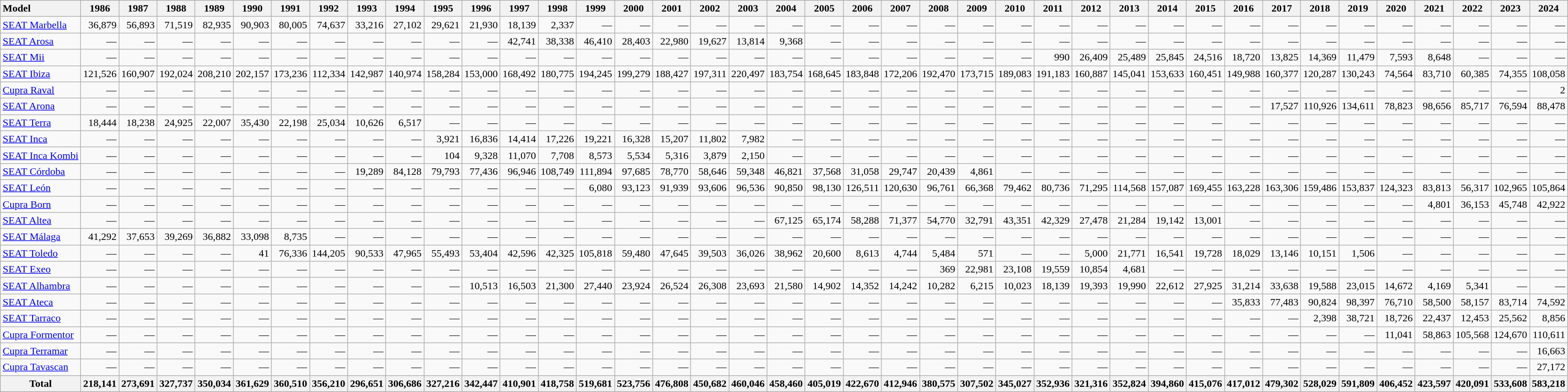<table class="wikitable mw-collapsible" style="text-align:right; white-space:nowrap;">
<tr>
<th style="text-align:left">Model</th>
<th>1986</th>
<th>1987</th>
<th>1988</th>
<th>1989</th>
<th>1990</th>
<th>1991</th>
<th>1992</th>
<th>1993</th>
<th>1994</th>
<th>1995</th>
<th>1996</th>
<th>1997</th>
<th>1998</th>
<th>1999</th>
<th>2000</th>
<th>2001</th>
<th>2002</th>
<th>2003</th>
<th>2004</th>
<th>2005</th>
<th>2006</th>
<th>2007</th>
<th>2008</th>
<th>2009</th>
<th>2010</th>
<th>2011</th>
<th>2012<br></th>
<th>2013<br></th>
<th>2014<br></th>
<th>2015<br></th>
<th>2016</th>
<th>2017</th>
<th>2018</th>
<th>2019</th>
<th>2020</th>
<th>2021</th>
<th>2022</th>
<th>2023</th>
<th>2024</th>
</tr>
<tr>
<td align="left"><a href='#'>SEAT Marbella</a></td>
<td>36,879</td>
<td>56,893</td>
<td>71,519</td>
<td>82,935</td>
<td>90,903</td>
<td>80,005</td>
<td>74,637</td>
<td>33,216</td>
<td>27,102</td>
<td>29,621</td>
<td>21,930</td>
<td>18,139</td>
<td>2,337</td>
<td>—</td>
<td>—</td>
<td>—</td>
<td>—</td>
<td>—</td>
<td>—</td>
<td>—</td>
<td>—</td>
<td>—</td>
<td>—</td>
<td>—</td>
<td>—</td>
<td>—</td>
<td>—</td>
<td>—</td>
<td>—</td>
<td>—</td>
<td>—</td>
<td>—</td>
<td>—</td>
<td>—</td>
<td>—</td>
<td>—</td>
<td>—</td>
<td>—</td>
<td>—</td>
</tr>
<tr>
<td align="left"><a href='#'>SEAT Arosa</a></td>
<td>—</td>
<td>—</td>
<td>—</td>
<td>—</td>
<td>—</td>
<td>—</td>
<td>—</td>
<td>—</td>
<td>—</td>
<td>—</td>
<td>—</td>
<td>42,741</td>
<td>38,338</td>
<td>46,410</td>
<td>28,403</td>
<td>22,980</td>
<td>19,627</td>
<td>13,814</td>
<td>9,368</td>
<td>—</td>
<td>—</td>
<td>—</td>
<td>—</td>
<td>—</td>
<td>—</td>
<td>—</td>
<td>—</td>
<td>—</td>
<td>—</td>
<td>—</td>
<td>—</td>
<td>—</td>
<td>—</td>
<td>—</td>
<td>—</td>
<td>—</td>
<td>—</td>
<td>—</td>
<td>—</td>
</tr>
<tr>
<td align="left"><a href='#'>SEAT Mii</a></td>
<td>—</td>
<td>—</td>
<td>—</td>
<td>—</td>
<td>—</td>
<td>—</td>
<td>—</td>
<td>—</td>
<td>—</td>
<td>—</td>
<td>—</td>
<td>—</td>
<td>—</td>
<td>—</td>
<td>—</td>
<td>—</td>
<td>—</td>
<td>—</td>
<td>—</td>
<td>—</td>
<td>—</td>
<td>—</td>
<td>—</td>
<td>—</td>
<td>—</td>
<td>990</td>
<td>26,409</td>
<td>25,489</td>
<td>25,845</td>
<td>24,516</td>
<td>18,720</td>
<td>13,825</td>
<td>14,369</td>
<td>11,479</td>
<td>7,593</td>
<td>8,648</td>
<td>—</td>
<td>—</td>
<td>—</td>
</tr>
<tr>
<td align="left"><a href='#'>SEAT Ibiza</a></td>
<td>121,526</td>
<td>160,907</td>
<td>192,024</td>
<td>208,210</td>
<td>202,157</td>
<td>173,236</td>
<td>112,334</td>
<td>142,987</td>
<td>140,974</td>
<td>158,284</td>
<td>153,000</td>
<td>168,492</td>
<td>180,775</td>
<td>194,245</td>
<td>199,279</td>
<td>188,427</td>
<td>197,311</td>
<td>220,497</td>
<td>183,754</td>
<td>168,645</td>
<td>183,848</td>
<td>172,206</td>
<td>192,470</td>
<td>173,715</td>
<td>189,083</td>
<td>191,183</td>
<td>160,887</td>
<td>145,041</td>
<td>153,633</td>
<td>160,451</td>
<td>149,988</td>
<td>160,377</td>
<td>120,287</td>
<td>130,243</td>
<td>74,564</td>
<td>83,710</td>
<td>60,385</td>
<td>74,355</td>
<td>108,058</td>
</tr>
<tr>
<td align="left"><a href='#'>Cupra Raval</a></td>
<td>—</td>
<td>—</td>
<td>—</td>
<td>—</td>
<td>—</td>
<td>—</td>
<td>—</td>
<td>—</td>
<td>—</td>
<td>—</td>
<td>—</td>
<td>—</td>
<td>—</td>
<td>—</td>
<td>—</td>
<td>—</td>
<td>—</td>
<td>—</td>
<td>—</td>
<td>—</td>
<td>—</td>
<td>—</td>
<td>—</td>
<td>—</td>
<td>—</td>
<td>—</td>
<td>—</td>
<td>—</td>
<td>—</td>
<td>—</td>
<td>—</td>
<td>—</td>
<td>—</td>
<td>—</td>
<td>—</td>
<td>—</td>
<td>—</td>
<td>—</td>
<td>2</td>
</tr>
<tr>
<td align="left"><a href='#'>SEAT Arona</a></td>
<td>—</td>
<td>—</td>
<td>—</td>
<td>—</td>
<td>—</td>
<td>—</td>
<td>—</td>
<td>—</td>
<td>—</td>
<td>—</td>
<td>—</td>
<td>—</td>
<td>—</td>
<td>—</td>
<td>—</td>
<td>—</td>
<td>—</td>
<td>—</td>
<td>—</td>
<td>—</td>
<td>—</td>
<td>—</td>
<td>—</td>
<td>—</td>
<td>—</td>
<td>—</td>
<td>—</td>
<td>—</td>
<td>—</td>
<td>—</td>
<td>—</td>
<td>17,527</td>
<td>110,926</td>
<td>134,611</td>
<td>78,823</td>
<td>98,656</td>
<td>85,717</td>
<td>76,594</td>
<td>88,478</td>
</tr>
<tr>
<td align="left"><a href='#'>SEAT Terra</a></td>
<td>18,444</td>
<td>18,238</td>
<td>24,925</td>
<td>22,007</td>
<td>35,430</td>
<td>22,198</td>
<td>25,034</td>
<td>10,626</td>
<td>6,517</td>
<td>—</td>
<td>—</td>
<td>—</td>
<td>—</td>
<td>—</td>
<td>—</td>
<td>—</td>
<td>—</td>
<td>—</td>
<td>—</td>
<td>—</td>
<td>—</td>
<td>—</td>
<td>—</td>
<td>—</td>
<td>—</td>
<td>—</td>
<td>—</td>
<td>—</td>
<td>—</td>
<td>—</td>
<td>—</td>
<td>—</td>
<td>—</td>
<td>—</td>
<td>—</td>
<td>—</td>
<td>—</td>
<td>—</td>
<td>—</td>
</tr>
<tr>
<td align="left"><a href='#'>SEAT Inca</a></td>
<td>—</td>
<td>—</td>
<td>—</td>
<td>—</td>
<td>—</td>
<td>—</td>
<td>—</td>
<td>—</td>
<td>—</td>
<td>3,921</td>
<td>16,836</td>
<td>14,414</td>
<td>17,226</td>
<td>19,221</td>
<td>16,328</td>
<td>15,207</td>
<td>11,802</td>
<td>7,982</td>
<td>—</td>
<td>—</td>
<td>—</td>
<td>—</td>
<td>—</td>
<td>—</td>
<td>—</td>
<td>—</td>
<td>—</td>
<td>—</td>
<td>—</td>
<td>—</td>
<td>—</td>
<td>—</td>
<td>—</td>
<td>—</td>
<td>—</td>
<td>—</td>
<td>—</td>
<td>—</td>
<td>—</td>
</tr>
<tr>
<td align="left"><a href='#'>SEAT Inca Kombi</a></td>
<td>—</td>
<td>—</td>
<td>—</td>
<td>—</td>
<td>—</td>
<td>—</td>
<td>—</td>
<td>—</td>
<td>—</td>
<td>104</td>
<td>9,328</td>
<td>11,070</td>
<td>7,708</td>
<td>8,573</td>
<td>5,534</td>
<td>5,316</td>
<td>3,879</td>
<td>2,150</td>
<td>—</td>
<td>—</td>
<td>—</td>
<td>—</td>
<td>—</td>
<td>—</td>
<td>—</td>
<td>—</td>
<td>—</td>
<td>—</td>
<td>—</td>
<td>—</td>
<td>—</td>
<td>—</td>
<td>—</td>
<td>—</td>
<td>—</td>
<td>—</td>
<td>—</td>
<td>—</td>
<td>—</td>
</tr>
<tr>
<td align="left"><a href='#'>SEAT Córdoba</a></td>
<td>—</td>
<td>—</td>
<td>—</td>
<td>—</td>
<td>—</td>
<td>—</td>
<td>—</td>
<td>19,289</td>
<td>84,128</td>
<td>79,793</td>
<td>77,436</td>
<td>96,946</td>
<td>108,749</td>
<td>111,894</td>
<td>97,685</td>
<td>78,770</td>
<td>58,646</td>
<td>59,348</td>
<td>46,821</td>
<td>37,568</td>
<td>31,058</td>
<td>29,747</td>
<td>20,439</td>
<td>4,861</td>
<td>—</td>
<td>—</td>
<td>—</td>
<td>—</td>
<td>—</td>
<td>—</td>
<td>—</td>
<td>—</td>
<td>—</td>
<td>—</td>
<td>—</td>
<td>—</td>
<td>—</td>
<td>—</td>
<td>—</td>
</tr>
<tr>
<td align="left"><a href='#'>SEAT León</a></td>
<td>—</td>
<td>—</td>
<td>—</td>
<td>—</td>
<td>—</td>
<td>—</td>
<td>—</td>
<td>—</td>
<td>—</td>
<td>—</td>
<td>—</td>
<td>—</td>
<td>—</td>
<td>6,080</td>
<td>93,123</td>
<td>91,939</td>
<td>93,606</td>
<td>96,536</td>
<td>90,850</td>
<td>98,130</td>
<td>126,511</td>
<td>120,630</td>
<td>96,761</td>
<td>66,368</td>
<td>79,462</td>
<td>80,736</td>
<td>71,295</td>
<td>114,568</td>
<td>157,087</td>
<td>169,455</td>
<td>163,228</td>
<td>163,306</td>
<td>159,486</td>
<td>153,837</td>
<td>124,323</td>
<td>83,813</td>
<td>56,317</td>
<td>102,965</td>
<td>105,864</td>
</tr>
<tr>
<td align="left"><a href='#'>Cupra Born</a></td>
<td>—</td>
<td>—</td>
<td>—</td>
<td>—</td>
<td>—</td>
<td>—</td>
<td>—</td>
<td>—</td>
<td>—</td>
<td>—</td>
<td>—</td>
<td>—</td>
<td>—</td>
<td>—</td>
<td>—</td>
<td>—</td>
<td>—</td>
<td>—</td>
<td>—</td>
<td>—</td>
<td>—</td>
<td>—</td>
<td>—</td>
<td>—</td>
<td>—</td>
<td>—</td>
<td>—</td>
<td>—</td>
<td>—</td>
<td>—</td>
<td>—</td>
<td>—</td>
<td>—</td>
<td>—</td>
<td>—</td>
<td>4,801</td>
<td>36,153</td>
<td>45,748</td>
<td>42,922</td>
</tr>
<tr>
<td align="left"><a href='#'>SEAT Altea</a></td>
<td>—</td>
<td>—</td>
<td>—</td>
<td>—</td>
<td>—</td>
<td>—</td>
<td>—</td>
<td>—</td>
<td>—</td>
<td>—</td>
<td>—</td>
<td>—</td>
<td>—</td>
<td>—</td>
<td>—</td>
<td>—</td>
<td>—</td>
<td>—</td>
<td>67,125</td>
<td>65,174</td>
<td>58,288</td>
<td>71,377</td>
<td>54,770</td>
<td>32,791</td>
<td>43,351</td>
<td>42,329</td>
<td>27,478</td>
<td>21,284</td>
<td>19,142</td>
<td>13,001</td>
<td>—</td>
<td>—</td>
<td>—</td>
<td>—</td>
<td>—</td>
<td>—</td>
<td>—</td>
<td>—</td>
<td>—</td>
</tr>
<tr>
<td align="left"><a href='#'>SEAT Málaga</a></td>
<td>41,292</td>
<td>37,653</td>
<td>39,269</td>
<td>36,882</td>
<td>33,098</td>
<td>8,735</td>
<td>—</td>
<td>—</td>
<td>—</td>
<td>—</td>
<td>—</td>
<td>—</td>
<td>—</td>
<td>—</td>
<td>—</td>
<td>—</td>
<td>—</td>
<td>—</td>
<td>—</td>
<td>—</td>
<td>—</td>
<td>—</td>
<td>—</td>
<td>—</td>
<td>—</td>
<td>—</td>
<td>—</td>
<td>—</td>
<td>—</td>
<td>—</td>
<td>—</td>
<td>—</td>
<td>—</td>
<td>—</td>
<td>—</td>
<td>—</td>
<td>—</td>
<td>—</td>
<td>—</td>
</tr>
<tr>
<td align="left"><a href='#'>SEAT Toledo</a></td>
<td>—</td>
<td>—</td>
<td>—</td>
<td>—</td>
<td>41</td>
<td>76,336</td>
<td>144,205</td>
<td>90,533</td>
<td>47,965</td>
<td>55,493</td>
<td>53,404</td>
<td>42,596</td>
<td>42,325</td>
<td>105,818</td>
<td>59,480</td>
<td>47,645</td>
<td>39,503</td>
<td>36,026</td>
<td>38,962</td>
<td>20,600</td>
<td>8,613</td>
<td>4,744</td>
<td>5,484</td>
<td>571</td>
<td>—</td>
<td>—</td>
<td>5,000</td>
<td>21,771</td>
<td>16,541</td>
<td>19,728</td>
<td>18,029</td>
<td>13,146</td>
<td>10,151</td>
<td>1,506</td>
<td>—</td>
<td>—</td>
<td>—</td>
<td>—</td>
<td>—</td>
</tr>
<tr>
<td align="left"><a href='#'>SEAT Exeo</a></td>
<td>—</td>
<td>—</td>
<td>—</td>
<td>—</td>
<td>—</td>
<td>—</td>
<td>—</td>
<td>—</td>
<td>—</td>
<td>—</td>
<td>—</td>
<td>—</td>
<td>—</td>
<td>—</td>
<td>—</td>
<td>—</td>
<td>—</td>
<td>—</td>
<td>—</td>
<td>—</td>
<td>—</td>
<td>—</td>
<td>369</td>
<td>22,981</td>
<td>23,108</td>
<td>19,559</td>
<td>10,854</td>
<td>4,681</td>
<td>—</td>
<td>—</td>
<td>—</td>
<td>—</td>
<td>—</td>
<td>—</td>
<td>—</td>
<td>—</td>
<td>—</td>
<td>—</td>
<td>—</td>
</tr>
<tr>
<td align="left"><a href='#'>SEAT Alhambra</a></td>
<td>—</td>
<td>—</td>
<td>—</td>
<td>—</td>
<td>—</td>
<td>—</td>
<td>—</td>
<td>—</td>
<td>—</td>
<td>—</td>
<td>10,513</td>
<td>16,503</td>
<td>21,300</td>
<td>27,440</td>
<td>23,924</td>
<td>26,524</td>
<td>26,308</td>
<td>23,693</td>
<td>21,580</td>
<td>14,902</td>
<td>14,352</td>
<td>14,242</td>
<td>10,282</td>
<td>6,215</td>
<td>10,023</td>
<td>18,139</td>
<td>19,393</td>
<td>19,990</td>
<td>22,612</td>
<td>27,925</td>
<td>31,214</td>
<td>33,638</td>
<td>19,588</td>
<td>23,015</td>
<td>14,672</td>
<td>4,169</td>
<td>5,341</td>
<td>—</td>
<td>—</td>
</tr>
<tr>
<td align="left"><a href='#'>SEAT Ateca</a></td>
<td>—</td>
<td>—</td>
<td>—</td>
<td>—</td>
<td>—</td>
<td>—</td>
<td>—</td>
<td>—</td>
<td>—</td>
<td>—</td>
<td>—</td>
<td>—</td>
<td>—</td>
<td>—</td>
<td>—</td>
<td>—</td>
<td>—</td>
<td>—</td>
<td>—</td>
<td>—</td>
<td>—</td>
<td>—</td>
<td>—</td>
<td>—</td>
<td>—</td>
<td>—</td>
<td>—</td>
<td>—</td>
<td>—</td>
<td>—</td>
<td>35,833</td>
<td>77,483</td>
<td>90,824</td>
<td>98,397</td>
<td>76,710</td>
<td>58,500</td>
<td>58,157</td>
<td>83,714</td>
<td>74,592</td>
</tr>
<tr>
<td align="left"><a href='#'>SEAT Tarraco</a></td>
<td>—</td>
<td>—</td>
<td>—</td>
<td>—</td>
<td>—</td>
<td>—</td>
<td>—</td>
<td>—</td>
<td>—</td>
<td>—</td>
<td>—</td>
<td>—</td>
<td>—</td>
<td>—</td>
<td>—</td>
<td>—</td>
<td>—</td>
<td>—</td>
<td>—</td>
<td>—</td>
<td>—</td>
<td>—</td>
<td>—</td>
<td>—</td>
<td>—</td>
<td>—</td>
<td>—</td>
<td>—</td>
<td>—</td>
<td>—</td>
<td>—</td>
<td>—</td>
<td>2,398</td>
<td>38,721</td>
<td>18,726</td>
<td>22,437</td>
<td>12,453</td>
<td>25,562</td>
<td>8,856</td>
</tr>
<tr>
<td align="left"><a href='#'>Cupra Formentor</a></td>
<td>—</td>
<td>—</td>
<td>—</td>
<td>—</td>
<td>—</td>
<td>—</td>
<td>—</td>
<td>—</td>
<td>—</td>
<td>—</td>
<td>—</td>
<td>—</td>
<td>—</td>
<td>—</td>
<td>—</td>
<td>—</td>
<td>—</td>
<td>—</td>
<td>—</td>
<td>—</td>
<td>—</td>
<td>—</td>
<td>—</td>
<td>—</td>
<td>—</td>
<td>—</td>
<td>—</td>
<td>—</td>
<td>—</td>
<td>—</td>
<td>—</td>
<td>—</td>
<td>—</td>
<td>—</td>
<td>11,041</td>
<td>58,863</td>
<td>105,568</td>
<td>124,670</td>
<td>110,611</td>
</tr>
<tr>
<td align="left"><a href='#'>Cupra Terramar</a></td>
<td>—</td>
<td>—</td>
<td>—</td>
<td>—</td>
<td>—</td>
<td>—</td>
<td>—</td>
<td>—</td>
<td>—</td>
<td>—</td>
<td>—</td>
<td>—</td>
<td>—</td>
<td>—</td>
<td>—</td>
<td>—</td>
<td>—</td>
<td>—</td>
<td>—</td>
<td>—</td>
<td>—</td>
<td>—</td>
<td>—</td>
<td>—</td>
<td>—</td>
<td>—</td>
<td>—</td>
<td>—</td>
<td>—</td>
<td>—</td>
<td>—</td>
<td>—</td>
<td>—</td>
<td>—</td>
<td>—</td>
<td>—</td>
<td>—</td>
<td>—</td>
<td>16,663</td>
</tr>
<tr>
<td align="left"><a href='#'>Cupra Tavascan</a></td>
<td>—</td>
<td>—</td>
<td>—</td>
<td>—</td>
<td>—</td>
<td>—</td>
<td>—</td>
<td>—</td>
<td>—</td>
<td>—</td>
<td>—</td>
<td>—</td>
<td>—</td>
<td>—</td>
<td>—</td>
<td>—</td>
<td>—</td>
<td>—</td>
<td>—</td>
<td>—</td>
<td>—</td>
<td>—</td>
<td>—</td>
<td>—</td>
<td>—</td>
<td>—</td>
<td>—</td>
<td>—</td>
<td>—</td>
<td>—</td>
<td>—</td>
<td>—</td>
<td>—</td>
<td>—</td>
<td>—</td>
<td>—</td>
<td>—</td>
<td>—</td>
<td>27,172</td>
</tr>
<tr>
<th>Total</th>
<th>218,141</th>
<th>273,691</th>
<th>327,737</th>
<th>350,034</th>
<th>361,629</th>
<th>360,510</th>
<th>356,210</th>
<th>296,651</th>
<th>306,686</th>
<th>327,216</th>
<th>342,447</th>
<th>410,901</th>
<th>418,758</th>
<th>519,681</th>
<th>523,756</th>
<th>476,808</th>
<th>450,682</th>
<th>460,046</th>
<th>458,460</th>
<th>405,019</th>
<th>422,670</th>
<th>412,946</th>
<th>380,575</th>
<th>307,502</th>
<th>345,027</th>
<th>352,936</th>
<th>321,316</th>
<th>352,824</th>
<th>394,860</th>
<th>415,076</th>
<th>417,012</th>
<th>479,302</th>
<th>528,029</th>
<th>591,809</th>
<th>406,452</th>
<th>423,597</th>
<th>420,091</th>
<th>533,608</th>
<th>583,218</th>
</tr>
</table>
